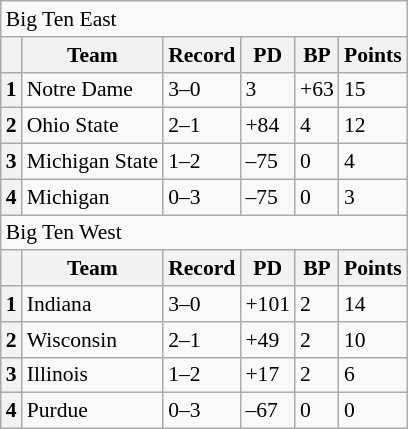<table class="wikitable sortable collapsible collapsed plainrowheaders" style="font-size:90%;">
<tr>
<td colspan=6>Big Ten East</td>
</tr>
<tr>
<th scope=col></th>
<th scope=col>Team</th>
<th scope=col>Record</th>
<th scope=col>PD</th>
<th scope=col>BP</th>
<th scope=col>Points</th>
</tr>
<tr>
<th align=center>1</th>
<td align=left> Notre Dame</td>
<td>3–0</td>
<td>3</td>
<td>+63</td>
<td>15</td>
</tr>
<tr>
<th align=center>2</th>
<td align=left> Ohio State</td>
<td>2–1</td>
<td>+84</td>
<td>4</td>
<td>12</td>
</tr>
<tr>
<th align=center>3</th>
<td align=left> Michigan State</td>
<td>1–2</td>
<td>–75</td>
<td>0</td>
<td>4</td>
</tr>
<tr>
<th align=center>4</th>
<td align=left> Michigan</td>
<td>0–3</td>
<td>–75</td>
<td>0</td>
<td>3</td>
</tr>
<tr>
<td colspan=6>Big Ten West</td>
</tr>
<tr>
<th scope=col></th>
<th scope=col>Team</th>
<th scope=col>Record</th>
<th scope=col>PD</th>
<th scope=col>BP</th>
<th scope=col>Points</th>
</tr>
<tr>
<th align=center>1</th>
<td align=left> Indiana</td>
<td>3–0</td>
<td>+101</td>
<td>2</td>
<td>14</td>
</tr>
<tr>
<th align=center>2</th>
<td align=left> Wisconsin</td>
<td>2–1</td>
<td>+49</td>
<td>2</td>
<td>10</td>
</tr>
<tr>
<th align=center>3</th>
<td align=left> Illinois</td>
<td>1–2</td>
<td>+17</td>
<td>2</td>
<td>6</td>
</tr>
<tr>
<th align=center>4</th>
<td align=left> Purdue</td>
<td>0–3</td>
<td>–67</td>
<td>0</td>
<td>0</td>
</tr>
</table>
